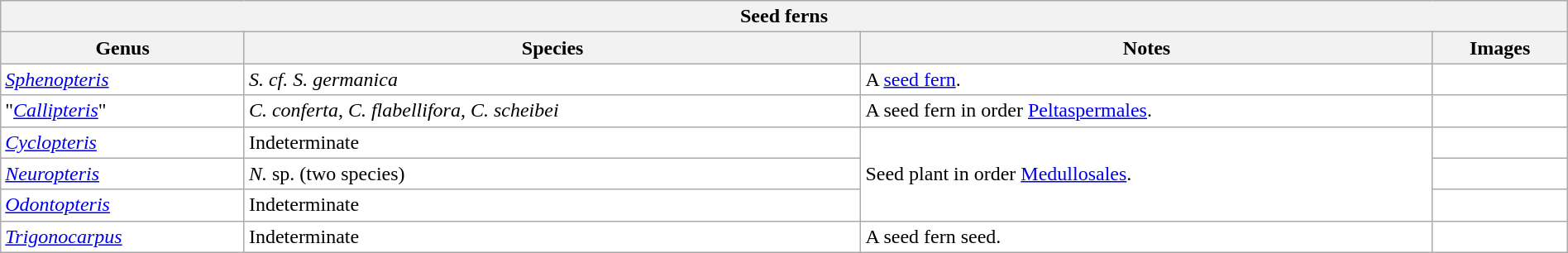<table class="wikitable sortable" style="background:white; width:100%;">
<tr>
<th colspan="4" align="center">Seed ferns</th>
</tr>
<tr>
<th>Genus</th>
<th>Species</th>
<th>Notes</th>
<th>Images</th>
</tr>
<tr>
<td><em><a href='#'>Sphenopteris</a></em></td>
<td><em> S. cf. S. germanica</em></td>
<td>A <a href='#'>seed fern</a>.</td>
<td></td>
</tr>
<tr>
<td>"<em><a href='#'>Callipteris</a></em>"</td>
<td><em>C. conferta</em>, <em>C. flabellifora</em>, <em>C. scheibei</em></td>
<td>A seed fern in order <a href='#'>Peltaspermales</a>.</td>
<td></td>
</tr>
<tr>
<td><em><a href='#'>Cyclopteris</a></em></td>
<td>Indeterminate</td>
<td rowspan="3">Seed plant in order <a href='#'>Medullosales</a>.</td>
<td></td>
</tr>
<tr>
<td><em><a href='#'>Neuropteris</a></em></td>
<td><em>N.</em> sp. (two species)</td>
<td></td>
</tr>
<tr>
<td><em><a href='#'>Odontopteris</a></em></td>
<td>Indeterminate</td>
<td></td>
</tr>
<tr>
<td><em><a href='#'>Trigonocarpus</a></em></td>
<td>Indeterminate</td>
<td>A seed fern seed.</td>
<td></td>
</tr>
</table>
